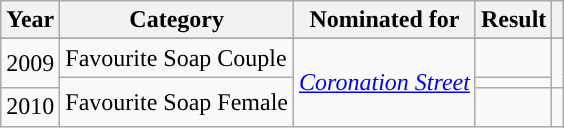<table class="wikitable plainrowheaders">
<tr>
<th scope="col">Year</th>
<th scope="col">Category</th>
<th scope="col">Nominated for</th>
<th scope="col">Result</th>
<th scope="col"></th>
</tr>
<tr>
</tr>
<tr>
<td rowspan = "2" align="center">2009</td>
<td>Favourite Soap Couple </td>
<td rowspan = "3"><em><a href='#'>Coronation Street</a></em></td>
<td></td>
<td rowspan = "2" align="center"></td>
</tr>
<tr>
<td rowspan = "2">Favourite Soap Female</td>
<td></td>
</tr>
<tr>
<td align="center">2010</td>
<td></td>
<td></td>
</tr>
</table>
